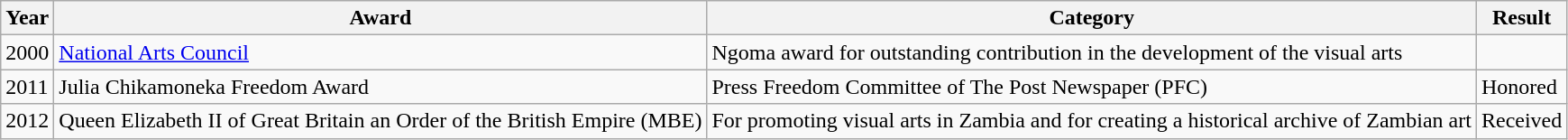<table class="wikitable" border="1">
<tr>
<th>Year</th>
<th>Award</th>
<th>Category</th>
<th>Result</th>
</tr>
<tr>
<td>2000</td>
<td><a href='#'>National Arts Council</a></td>
<td>Ngoma award for outstanding contribution in the development of the visual arts</td>
<td></td>
</tr>
<tr>
<td>2011</td>
<td>Julia Chikamoneka Freedom Award</td>
<td>Press Freedom Committee of The Post Newspaper (PFC)</td>
<td>Honored</td>
</tr>
<tr>
<td>2012</td>
<td>Queen Elizabeth II of Great Britain an Order of the British Empire (MBE)</td>
<td>For promoting visual arts in Zambia and for creating a historical archive of Zambian art</td>
<td>Received</td>
</tr>
</table>
